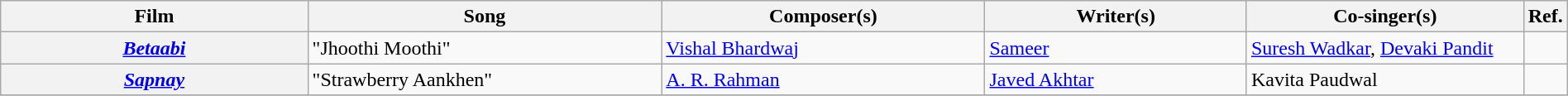<table class="wikitable plainrowheaders" width="100%" textcolor:#000;">
<tr>
<th scope="col" width=20%><strong>Film</strong></th>
<th scope="col" width=23%><strong>Song</strong></th>
<th scope="col" width=21%><strong>Composer(s)</strong></th>
<th scope="col" width=17%><strong>Writer(s)</strong></th>
<th scope="col" width=18%><strong>Co-singer(s)</strong></th>
<th scope="col" width=1%><strong>Ref.</strong></th>
</tr>
<tr>
<th scope="row"><em><a href='#'>Betaabi</a></em></th>
<td>"Jhoothi Moothi"</td>
<td><a href='#'>Vishal Bhardwaj</a></td>
<td><a href='#'>Sameer</a></td>
<td><a href='#'>Suresh Wadkar</a>, <a href='#'>Devaki Pandit</a></td>
<td></td>
</tr>
<tr>
<th scope="row"><em><a href='#'>Sapnay</a></em></th>
<td>"Strawberry Aankhen"</td>
<td><a href='#'>A. R. Rahman</a></td>
<td><a href='#'>Javed Akhtar</a></td>
<td>Kavita Paudwal</td>
<td></td>
</tr>
<tr>
</tr>
</table>
